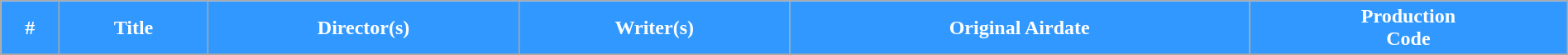<table class="wikitable plainrowheaders" width="100%" style="margin-right: 0;">
<tr>
<th ! style="background-color: #3198FF; color:#ffffff;">#</th>
<th ! style="background-color: #3198FF; color:#ffffff;">Title</th>
<th ! style="background-color: #3198FF; color:#ffffff;">Director(s)</th>
<th ! style="background-color: #3198FF; color:#ffffff;">Writer(s)</th>
<th ! style="background-color: #3198FF; color:#ffffff;">Original Airdate</th>
<th ! style="background-color: #3198FF; color:#ffffff;">Production<br>Code</th>
</tr>
<tr>
</tr>
</table>
